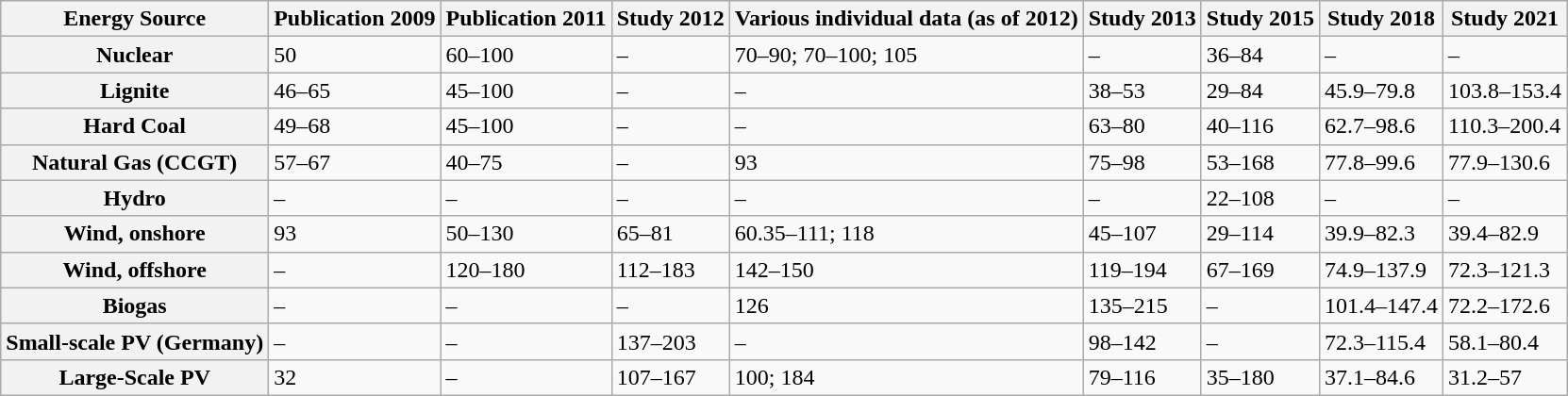<table class="wikitable">
<tr>
<th>Energy Source</th>
<th>Publication 2009</th>
<th>Publication 2011</th>
<th>Study 2012</th>
<th>Various individual data (as of 2012)</th>
<th>Study 2013</th>
<th>Study 2015</th>
<th>Study 2018</th>
<th>Study 2021</th>
</tr>
<tr>
<th>Nuclear</th>
<td>50</td>
<td>60–100</td>
<td>–</td>
<td>70–90; 70–100; 105</td>
<td>–</td>
<td>36–84</td>
<td>–</td>
<td>–</td>
</tr>
<tr>
<th>Lignite</th>
<td>46–65</td>
<td>45–100</td>
<td>–</td>
<td>–</td>
<td>38–53</td>
<td>29–84</td>
<td>45.9–79.8</td>
<td>103.8–153.4</td>
</tr>
<tr>
<th>Hard Coal</th>
<td>49–68</td>
<td>45–100</td>
<td>–</td>
<td>–</td>
<td>63–80</td>
<td>40–116</td>
<td>62.7–98.6</td>
<td>110.3–200.4</td>
</tr>
<tr>
<th>Natural Gas (CCGT)</th>
<td>57–67</td>
<td>40–75</td>
<td>–</td>
<td>93</td>
<td>75–98</td>
<td>53–168</td>
<td>77.8–99.6</td>
<td>77.9–130.6</td>
</tr>
<tr>
<th>Hydro</th>
<td>–</td>
<td>–</td>
<td>–</td>
<td>–</td>
<td>–</td>
<td>22–108</td>
<td>–</td>
<td>–</td>
</tr>
<tr>
<th>Wind, onshore</th>
<td>93</td>
<td>50–130</td>
<td>65–81</td>
<td>60.35–111; 118</td>
<td>45–107</td>
<td>29–114</td>
<td>39.9–82.3</td>
<td>39.4–82.9</td>
</tr>
<tr>
<th>Wind, offshore</th>
<td>–</td>
<td>120–180</td>
<td>112–183</td>
<td>142–150</td>
<td>119–194</td>
<td>67–169</td>
<td>74.9–137.9</td>
<td>72.3–121.3</td>
</tr>
<tr>
<th>Biogas</th>
<td>–</td>
<td>–</td>
<td>–</td>
<td>126</td>
<td>135–215</td>
<td>–</td>
<td>101.4–147.4</td>
<td>72.2–172.6</td>
</tr>
<tr>
<th>Small-scale PV (Germany)</th>
<td>–</td>
<td>–</td>
<td>137–203</td>
<td>–</td>
<td>98–142</td>
<td>–</td>
<td>72.3–115.4</td>
<td>58.1–80.4</td>
</tr>
<tr>
<th>Large-Scale PV</th>
<td>32</td>
<td>–</td>
<td>107–167</td>
<td>100; 184</td>
<td>79–116</td>
<td>35–180</td>
<td>37.1–84.6</td>
<td>31.2–57</td>
</tr>
</table>
